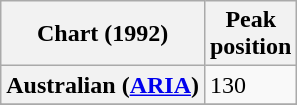<table class="wikitable sortable plainrowheaders">
<tr>
<th>Chart (1992)</th>
<th>Peak<br>position</th>
</tr>
<tr>
<th scope="row">Australian (<a href='#'>ARIA</a>)</th>
<td>130</td>
</tr>
<tr>
</tr>
<tr>
</tr>
<tr>
</tr>
<tr>
</tr>
<tr>
</tr>
<tr>
</tr>
<tr>
</tr>
<tr>
</tr>
<tr>
</tr>
</table>
